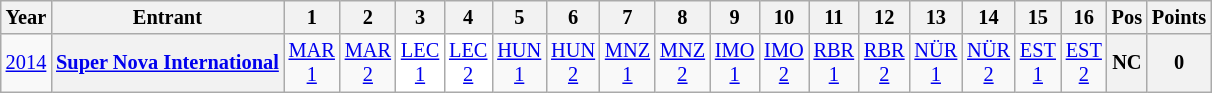<table class="wikitable" style="text-align:center; font-size:85%">
<tr>
<th>Year</th>
<th>Entrant</th>
<th>1</th>
<th>2</th>
<th>3</th>
<th>4</th>
<th>5</th>
<th>6</th>
<th>7</th>
<th>8</th>
<th>9</th>
<th>10</th>
<th>11</th>
<th>12</th>
<th>13</th>
<th>14</th>
<th>15</th>
<th>16</th>
<th>Pos</th>
<th>Points</th>
</tr>
<tr>
<td><a href='#'>2014</a></td>
<th nowrap><a href='#'>Super Nova International</a></th>
<td><a href='#'>MAR<br>1</a></td>
<td><a href='#'>MAR<br>2</a></td>
<td style="background:#FFFFFF;"><a href='#'>LEC<br>1</a><br></td>
<td style="background:#FFFFFF;"><a href='#'>LEC<br>2</a><br></td>
<td><a href='#'>HUN<br>1</a></td>
<td><a href='#'>HUN<br>2</a></td>
<td><a href='#'>MNZ<br>1</a></td>
<td><a href='#'>MNZ<br>2</a></td>
<td><a href='#'>IMO<br>1</a></td>
<td><a href='#'>IMO<br>2</a></td>
<td><a href='#'>RBR<br>1</a></td>
<td><a href='#'>RBR<br>2</a></td>
<td><a href='#'>NÜR<br>1</a></td>
<td><a href='#'>NÜR<br>2</a></td>
<td><a href='#'>EST<br>1</a></td>
<td><a href='#'>EST<br>2</a></td>
<th>NC</th>
<th>0</th>
</tr>
</table>
